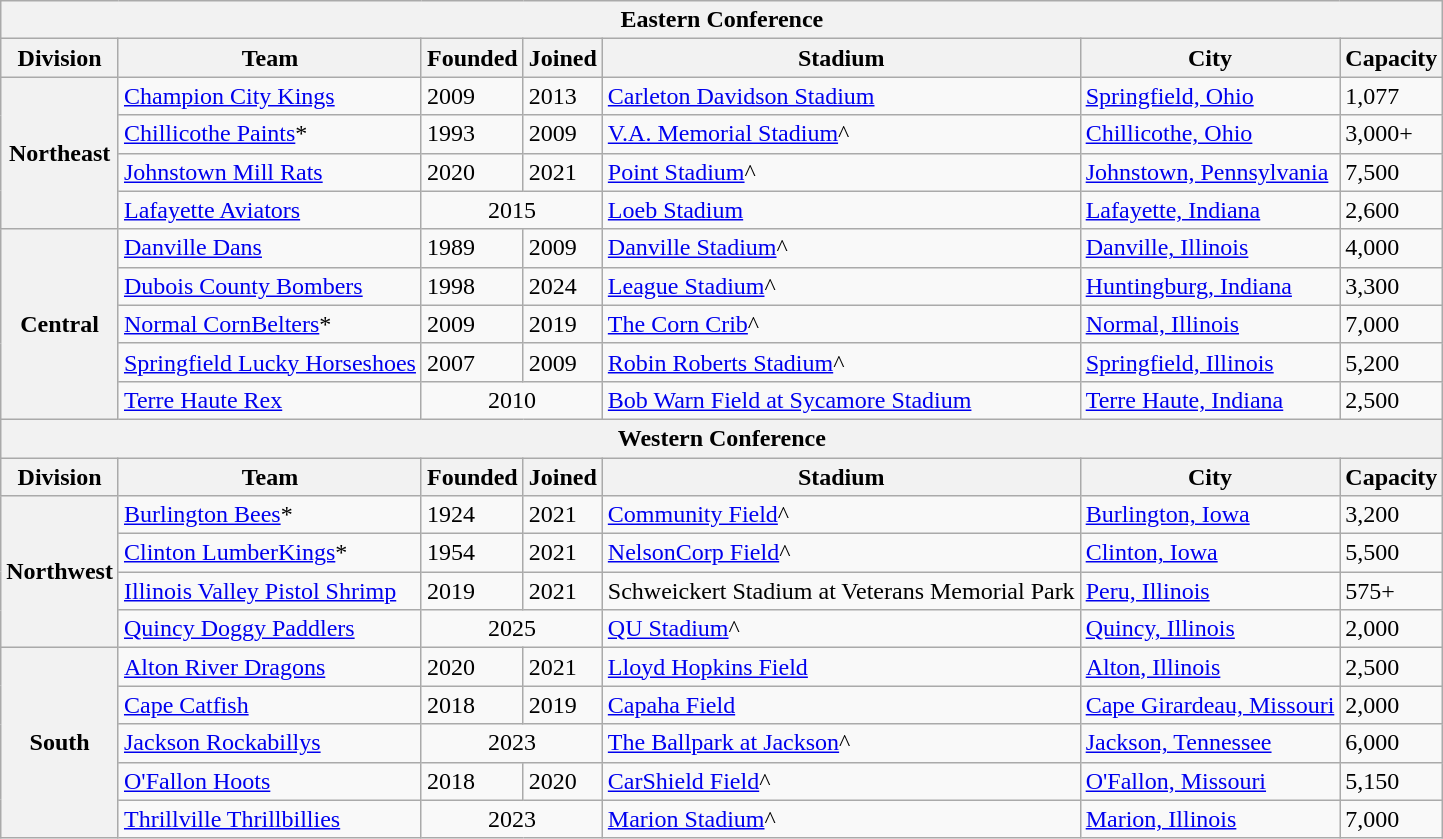<table class="wikitable">
<tr>
<th colspan="7">Eastern Conference</th>
</tr>
<tr>
<th>Division</th>
<th>Team</th>
<th>Founded</th>
<th>Joined</th>
<th>Stadium</th>
<th>City</th>
<th>Capacity</th>
</tr>
<tr>
<th rowspan="4">Northeast</th>
<td><a href='#'>Champion City Kings</a></td>
<td>2009</td>
<td>2013</td>
<td><a href='#'>Carleton Davidson Stadium</a></td>
<td><a href='#'>Springfield, Ohio</a></td>
<td>1,077</td>
</tr>
<tr>
<td><a href='#'>Chillicothe Paints</a>*</td>
<td>1993</td>
<td>2009</td>
<td><a href='#'>V.A. Memorial Stadium</a>^</td>
<td><a href='#'>Chillicothe, Ohio</a></td>
<td>3,000+</td>
</tr>
<tr>
<td><a href='#'>Johnstown Mill Rats</a></td>
<td>2020</td>
<td>2021</td>
<td><a href='#'>Point Stadium</a>^</td>
<td><a href='#'>Johnstown, Pennsylvania</a></td>
<td>7,500</td>
</tr>
<tr>
<td><a href='#'>Lafayette Aviators</a></td>
<td colspan="2" style="text-align:center;">2015</td>
<td><a href='#'>Loeb Stadium</a></td>
<td><a href='#'>Lafayette, Indiana</a></td>
<td>2,600</td>
</tr>
<tr>
<th rowspan="5">Central</th>
<td><a href='#'>Danville Dans</a></td>
<td>1989</td>
<td>2009</td>
<td><a href='#'>Danville Stadium</a>^</td>
<td><a href='#'>Danville, Illinois</a></td>
<td>4,000</td>
</tr>
<tr>
<td><a href='#'>Dubois County Bombers</a></td>
<td>1998</td>
<td>2024</td>
<td><a href='#'>League Stadium</a>^</td>
<td><a href='#'>Huntingburg, Indiana</a></td>
<td>3,300</td>
</tr>
<tr>
<td><a href='#'>Normal CornBelters</a>*</td>
<td>2009</td>
<td>2019</td>
<td><a href='#'>The Corn Crib</a>^</td>
<td><a href='#'>Normal, Illinois</a></td>
<td>7,000</td>
</tr>
<tr>
<td><a href='#'>Springfield Lucky Horseshoes</a></td>
<td>2007</td>
<td>2009</td>
<td><a href='#'>Robin Roberts Stadium</a>^</td>
<td><a href='#'>Springfield, Illinois</a></td>
<td>5,200</td>
</tr>
<tr>
<td><a href='#'>Terre Haute Rex</a></td>
<td colspan="2" style="text-align:center;">2010</td>
<td><a href='#'>Bob Warn Field at Sycamore Stadium</a></td>
<td><a href='#'>Terre Haute, Indiana</a></td>
<td>2,500</td>
</tr>
<tr>
<th colspan="7">Western Conference</th>
</tr>
<tr>
<th>Division</th>
<th>Team</th>
<th>Founded</th>
<th>Joined</th>
<th>Stadium</th>
<th>City</th>
<th>Capacity</th>
</tr>
<tr>
<th rowspan="4">Northwest</th>
<td><a href='#'>Burlington Bees</a>*</td>
<td>1924</td>
<td>2021</td>
<td><a href='#'>Community Field</a>^</td>
<td><a href='#'>Burlington, Iowa</a></td>
<td>3,200</td>
</tr>
<tr>
<td><a href='#'>Clinton LumberKings</a>*</td>
<td>1954</td>
<td>2021</td>
<td><a href='#'>NelsonCorp Field</a>^</td>
<td><a href='#'>Clinton, Iowa</a></td>
<td>5,500</td>
</tr>
<tr>
<td><a href='#'>Illinois Valley Pistol Shrimp</a></td>
<td>2019</td>
<td>2021</td>
<td>Schweickert Stadium at Veterans Memorial Park</td>
<td><a href='#'>Peru, Illinois</a></td>
<td>575+</td>
</tr>
<tr>
<td><a href='#'>Quincy Doggy Paddlers</a></td>
<td colspan="2" style="text-align:center;">2025</td>
<td><a href='#'>QU Stadium</a>^</td>
<td><a href='#'>Quincy, Illinois</a></td>
<td>2,000</td>
</tr>
<tr>
<th rowspan="5">South</th>
<td><a href='#'>Alton River Dragons</a></td>
<td>2020</td>
<td>2021</td>
<td><a href='#'>Lloyd Hopkins Field</a></td>
<td><a href='#'>Alton, Illinois</a></td>
<td>2,500</td>
</tr>
<tr>
<td><a href='#'>Cape Catfish</a></td>
<td>2018</td>
<td>2019</td>
<td><a href='#'>Capaha Field</a></td>
<td><a href='#'>Cape Girardeau, Missouri</a></td>
<td>2,000</td>
</tr>
<tr>
<td><a href='#'>Jackson Rockabillys</a></td>
<td colspan="2" style="text-align:center;">2023</td>
<td><a href='#'>The Ballpark at Jackson</a>^</td>
<td><a href='#'>Jackson, Tennessee</a></td>
<td>6,000</td>
</tr>
<tr>
<td><a href='#'>O'Fallon Hoots</a></td>
<td>2018</td>
<td>2020</td>
<td><a href='#'>CarShield Field</a>^</td>
<td><a href='#'>O'Fallon, Missouri</a></td>
<td>5,150</td>
</tr>
<tr>
<td><a href='#'>Thrillville Thrillbillies</a></td>
<td colspan="2" style="text-align:center;">2023</td>
<td><a href='#'>Marion Stadium</a>^</td>
<td><a href='#'>Marion, Illinois</a></td>
<td>7,000</td>
</tr>
</table>
